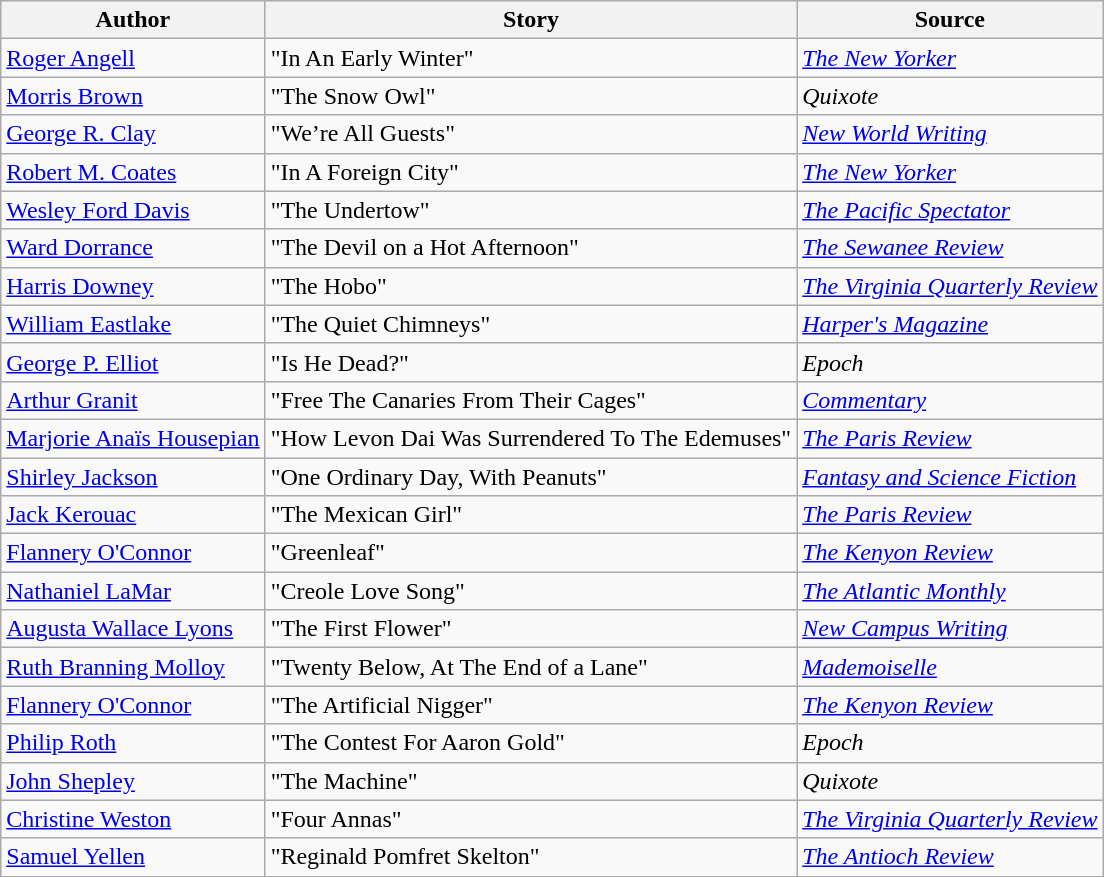<table class="wikitable">
<tr>
<th>Author</th>
<th>Story</th>
<th>Source</th>
</tr>
<tr>
<td><a href='#'>Roger Angell</a></td>
<td>"In An Early Winter"</td>
<td><em><a href='#'>The New Yorker</a></em></td>
</tr>
<tr>
<td><a href='#'>Morris Brown</a></td>
<td>"The Snow Owl"</td>
<td><em>Quixote</em></td>
</tr>
<tr>
<td><a href='#'>George R. Clay</a></td>
<td>"We’re All Guests"</td>
<td><em><a href='#'>New World Writing</a></em></td>
</tr>
<tr>
<td><a href='#'>Robert M. Coates</a></td>
<td>"In A Foreign City"</td>
<td><em><a href='#'>The New Yorker</a></em></td>
</tr>
<tr>
<td><a href='#'>Wesley Ford Davis</a></td>
<td>"The Undertow"</td>
<td><em><a href='#'>The Pacific Spectator</a></em></td>
</tr>
<tr>
<td><a href='#'>Ward Dorrance</a></td>
<td>"The Devil on a Hot Afternoon"</td>
<td><em><a href='#'>The Sewanee Review</a></em></td>
</tr>
<tr>
<td><a href='#'>Harris Downey</a></td>
<td>"The Hobo"</td>
<td><em><a href='#'>The Virginia Quarterly Review</a></em></td>
</tr>
<tr>
<td><a href='#'>William Eastlake</a></td>
<td>"The Quiet Chimneys"</td>
<td><em><a href='#'>Harper's Magazine</a></em></td>
</tr>
<tr>
<td><a href='#'>George P. Elliot</a></td>
<td>"Is He Dead?"</td>
<td><em>Epoch</em></td>
</tr>
<tr>
<td><a href='#'>Arthur Granit</a></td>
<td>"Free The Canaries From Their Cages"</td>
<td><em><a href='#'>Commentary</a></em></td>
</tr>
<tr>
<td><a href='#'>Marjorie Anaïs Housepian</a></td>
<td>"How Levon Dai Was Surrendered To The Edemuses"</td>
<td><em><a href='#'>The Paris Review</a></em></td>
</tr>
<tr>
<td><a href='#'>Shirley Jackson</a></td>
<td>"One Ordinary Day, With Peanuts"</td>
<td><em><a href='#'>Fantasy and Science Fiction</a></em></td>
</tr>
<tr>
<td><a href='#'>Jack Kerouac</a></td>
<td>"The Mexican Girl"</td>
<td><em><a href='#'>The Paris Review</a></em></td>
</tr>
<tr>
<td><a href='#'>Flannery O'Connor</a></td>
<td>"Greenleaf"</td>
<td><em><a href='#'>The Kenyon Review</a></em></td>
</tr>
<tr>
<td><a href='#'>Nathaniel LaMar</a></td>
<td>"Creole Love Song"</td>
<td><em><a href='#'>The Atlantic Monthly</a></em></td>
</tr>
<tr>
<td><a href='#'>Augusta Wallace Lyons</a></td>
<td>"The First Flower"</td>
<td><em><a href='#'>New Campus Writing</a></em></td>
</tr>
<tr>
<td><a href='#'>Ruth Branning Molloy</a></td>
<td>"Twenty Below, At The End of a Lane"</td>
<td><a href='#'><em>Mademoiselle</em></a></td>
</tr>
<tr>
<td><a href='#'>Flannery O'Connor</a></td>
<td>"The Artificial Nigger"</td>
<td><em><a href='#'>The Kenyon Review</a></em></td>
</tr>
<tr>
<td><a href='#'>Philip Roth</a></td>
<td>"The Contest For Aaron Gold"</td>
<td><em>Epoch</em></td>
</tr>
<tr>
<td><a href='#'>John Shepley</a></td>
<td>"The Machine"</td>
<td><em>Quixote</em></td>
</tr>
<tr>
<td><a href='#'>Christine Weston</a></td>
<td>"Four Annas"</td>
<td><em><a href='#'>The Virginia Quarterly Review</a></em></td>
</tr>
<tr>
<td><a href='#'>Samuel Yellen</a></td>
<td>"Reginald Pomfret Skelton"</td>
<td><em><a href='#'>The Antioch Review</a></em></td>
</tr>
</table>
